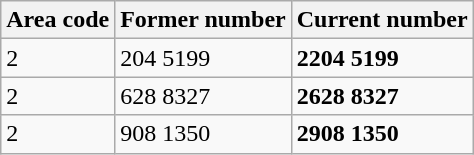<table class="wikitable">
<tr>
<th>Area code</th>
<th>Former number</th>
<th>Current number</th>
</tr>
<tr>
<td>2</td>
<td>204 5199</td>
<td><strong>2204 5199</strong></td>
</tr>
<tr>
<td>2</td>
<td>628 8327</td>
<td><strong>2628 8327</strong></td>
</tr>
<tr>
<td>2</td>
<td>908 1350</td>
<td><strong>2908 1350</strong></td>
</tr>
</table>
